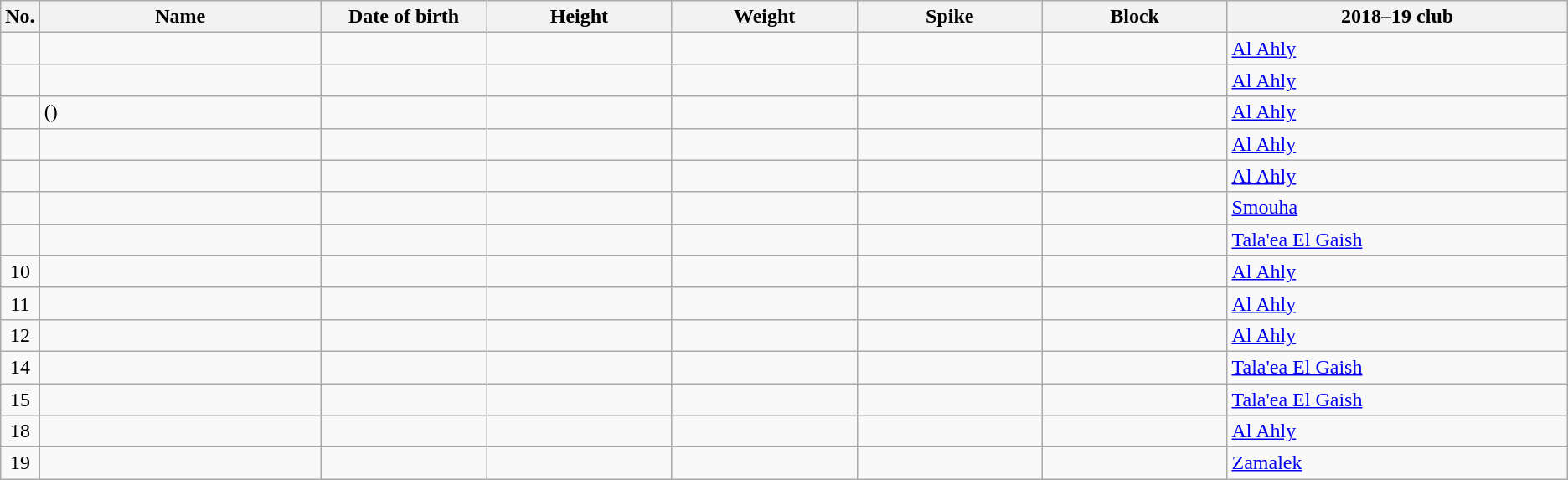<table class="wikitable sortable" style="font-size:100%; text-align:center">
<tr>
<th>No.</th>
<th style="width:14em">Name</th>
<th style="width:8em">Date of birth</th>
<th style="width:9em">Height</th>
<th style="width:9em">Weight</th>
<th style="width:9em">Spike</th>
<th style="width:9em">Block</th>
<th style="width:17em">2018–19 club</th>
</tr>
<tr>
<td></td>
<td align=left></td>
<td align=right></td>
<td></td>
<td></td>
<td></td>
<td></td>
<td align=left> <a href='#'>Al Ahly</a></td>
</tr>
<tr>
<td></td>
<td align=left></td>
<td align=right></td>
<td></td>
<td></td>
<td></td>
<td></td>
<td align=left> <a href='#'>Al Ahly</a></td>
</tr>
<tr>
<td></td>
<td align=left> ()</td>
<td align=right></td>
<td></td>
<td></td>
<td></td>
<td></td>
<td align=left> <a href='#'>Al Ahly</a></td>
</tr>
<tr>
<td></td>
<td align=left></td>
<td align=right></td>
<td></td>
<td></td>
<td></td>
<td></td>
<td align=left> <a href='#'>Al Ahly</a></td>
</tr>
<tr>
<td></td>
<td align=left></td>
<td align=right></td>
<td></td>
<td></td>
<td></td>
<td></td>
<td align=left> <a href='#'>Al Ahly</a></td>
</tr>
<tr>
<td></td>
<td align=left></td>
<td align=right></td>
<td></td>
<td></td>
<td></td>
<td></td>
<td align=left> <a href='#'>Smouha</a></td>
</tr>
<tr>
<td></td>
<td align=left></td>
<td align=right></td>
<td></td>
<td></td>
<td></td>
<td></td>
<td align=left> <a href='#'>Tala'ea El Gaish</a></td>
</tr>
<tr>
<td>10</td>
<td align=left></td>
<td align=right></td>
<td></td>
<td></td>
<td></td>
<td></td>
<td align=left> <a href='#'>Al Ahly</a></td>
</tr>
<tr>
<td>11</td>
<td align=left></td>
<td align=right></td>
<td></td>
<td></td>
<td></td>
<td></td>
<td align=left> <a href='#'>Al Ahly</a></td>
</tr>
<tr>
<td>12</td>
<td align=left></td>
<td align=right></td>
<td></td>
<td></td>
<td></td>
<td></td>
<td align=left> <a href='#'>Al Ahly</a></td>
</tr>
<tr>
<td>14</td>
<td align=left></td>
<td align=right></td>
<td></td>
<td></td>
<td></td>
<td></td>
<td align=left> <a href='#'>Tala'ea El Gaish</a></td>
</tr>
<tr>
<td>15</td>
<td align=left></td>
<td align=right></td>
<td></td>
<td></td>
<td></td>
<td></td>
<td align=left> <a href='#'>Tala'ea El Gaish</a></td>
</tr>
<tr>
<td>18</td>
<td align=left></td>
<td align=right></td>
<td></td>
<td></td>
<td></td>
<td></td>
<td align=left> <a href='#'>Al Ahly</a></td>
</tr>
<tr>
<td>19</td>
<td align=left></td>
<td align=right></td>
<td></td>
<td></td>
<td></td>
<td></td>
<td align=left> <a href='#'>Zamalek</a></td>
</tr>
</table>
